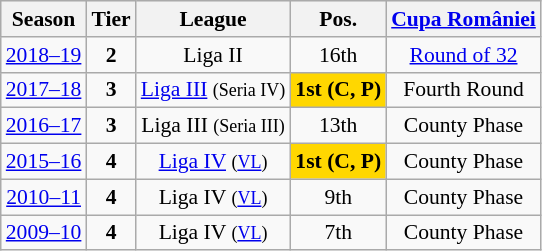<table class="wikitable" style="text-align:center; font-size:90%">
<tr style="background:#efefef;">
<th>Season</th>
<th>Tier</th>
<th>League</th>
<th>Pos.</th>
<th><a href='#'>Cupa României</a></th>
</tr>
<tr>
<td><a href='#'>2018–19</a></td>
<td><strong>2</strong></td>
<td align=center>Liga II</td>
<td align=center>16th</td>
<td align=center><a href='#'>Round of 32</a></td>
</tr>
<tr>
<td><a href='#'>2017–18</a></td>
<td><strong>3</strong></td>
<td align=center><a href='#'>Liga III</a> <small>(Seria IV)</small></td>
<td align=center bgcolor=gold><strong>1st</strong> <strong>(C, P)</strong></td>
<td align=center>Fourth Round</td>
</tr>
<tr>
<td><a href='#'>2016–17</a></td>
<td><strong>3</strong></td>
<td align=center>Liga III <small>(Seria III)</small></td>
<td align=center>13th</td>
<td align=center>County Phase</td>
</tr>
<tr>
<td><a href='#'>2015–16</a></td>
<td><strong>4</strong></td>
<td><a href='#'>Liga IV</a> <small>(<a href='#'>VL</a>)</small></td>
<td align=center bgcolor=gold><strong>1st</strong> <strong>(C, P)</strong></td>
<td>County Phase</td>
</tr>
<tr>
<td><a href='#'>2010–11</a></td>
<td><strong>4</strong></td>
<td>Liga IV <small>(<a href='#'>VL</a>)</small></td>
<td>9th</td>
<td>County Phase</td>
</tr>
<tr>
<td><a href='#'>2009–10</a></td>
<td><strong>4</strong></td>
<td>Liga IV <small>(<a href='#'>VL</a>)</small></td>
<td>7th</td>
<td>County Phase</td>
</tr>
</table>
